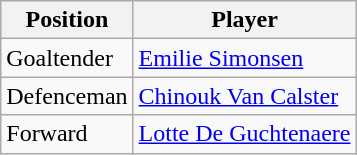<table class="wikitable">
<tr>
<th>Position</th>
<th>Player</th>
</tr>
<tr>
<td>Goaltender</td>
<td> <a href='#'>Emilie Simonsen</a></td>
</tr>
<tr>
<td>Defenceman</td>
<td> <a href='#'>Chinouk Van Calster</a></td>
</tr>
<tr>
<td>Forward</td>
<td> <a href='#'>Lotte De Guchtenaere</a></td>
</tr>
</table>
